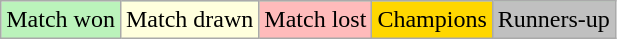<table class="wikitable">
<tr style="background:#BBF3BB;">
<td>Match won</td>
<td style="background:#ffd;">Match drawn</td>
<td style="background:#FFBBBB;">Match lost</td>
<td style="background:gold;">Champions</td>
<td style="background:silver;">Runners-up</td>
</tr>
</table>
